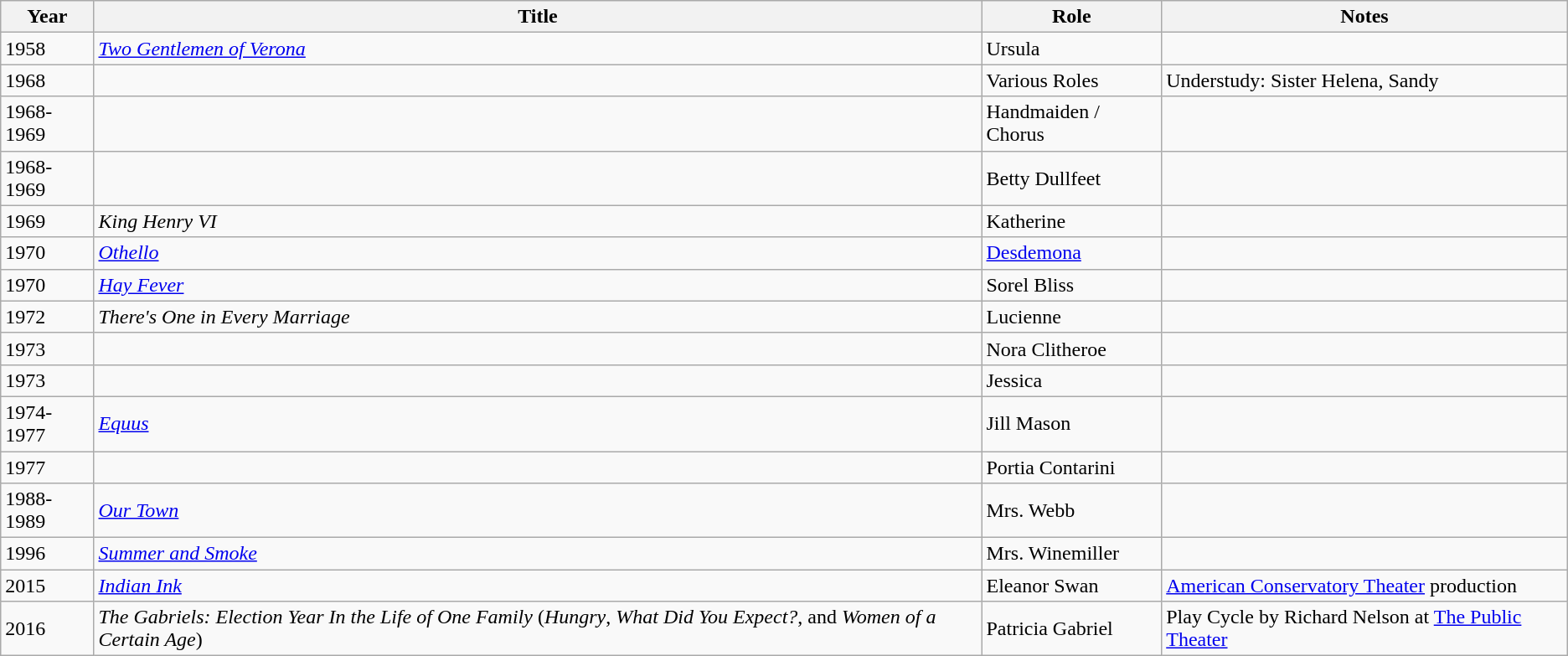<table class="wikitable sortable">
<tr>
<th>Year</th>
<th>Title</th>
<th>Role</th>
<th class="unsortable">Notes</th>
</tr>
<tr>
<td>1958</td>
<td><em><a href='#'>Two Gentlemen of Verona</a></em></td>
<td>Ursula</td>
<td></td>
</tr>
<tr>
<td>1968</td>
<td><em></em></td>
<td>Various Roles</td>
<td>Understudy: Sister Helena, Sandy</td>
</tr>
<tr>
<td>1968-1969</td>
<td><em></em></td>
<td>Handmaiden / Chorus</td>
<td></td>
</tr>
<tr>
<td>1968-1969</td>
<td><em></em></td>
<td>Betty Dullfeet</td>
<td></td>
</tr>
<tr>
<td>1969</td>
<td><em>King Henry VI</em></td>
<td>Katherine</td>
<td></td>
</tr>
<tr>
<td>1970</td>
<td><em><a href='#'>Othello</a></em></td>
<td><a href='#'>Desdemona</a></td>
<td></td>
</tr>
<tr>
<td>1970</td>
<td><em><a href='#'>Hay Fever</a></em></td>
<td>Sorel Bliss</td>
<td></td>
</tr>
<tr>
<td>1972</td>
<td><em>There's One in Every Marriage</em></td>
<td>Lucienne</td>
<td></td>
</tr>
<tr>
<td>1973</td>
<td><em></em></td>
<td>Nora Clitheroe</td>
<td></td>
</tr>
<tr>
<td>1973</td>
<td><em></em></td>
<td>Jessica</td>
<td></td>
</tr>
<tr>
<td>1974-1977</td>
<td><em><a href='#'>Equus</a></em></td>
<td>Jill Mason</td>
<td></td>
</tr>
<tr>
<td>1977</td>
<td><em></em></td>
<td>Portia Contarini</td>
<td></td>
</tr>
<tr>
<td>1988-1989</td>
<td><em><a href='#'>Our Town</a></em></td>
<td>Mrs. Webb</td>
<td></td>
</tr>
<tr>
<td>1996</td>
<td><em><a href='#'>Summer and Smoke</a></em></td>
<td>Mrs. Winemiller</td>
<td></td>
</tr>
<tr>
<td>2015</td>
<td><em><a href='#'>Indian Ink</a></em></td>
<td>Eleanor Swan</td>
<td><a href='#'>American Conservatory Theater</a> production</td>
</tr>
<tr>
<td>2016</td>
<td data-sort-value="Gabriels: Election Year In the Life of One Family, The"><em>The Gabriels: Election Year In the Life of One Family</em> (<em>Hungry</em>, <em>What Did You Expect?</em>, and <em>Women of a Certain Age</em>)</td>
<td>Patricia Gabriel</td>
<td>Play Cycle by Richard Nelson at <a href='#'>The Public Theater</a></td>
</tr>
</table>
